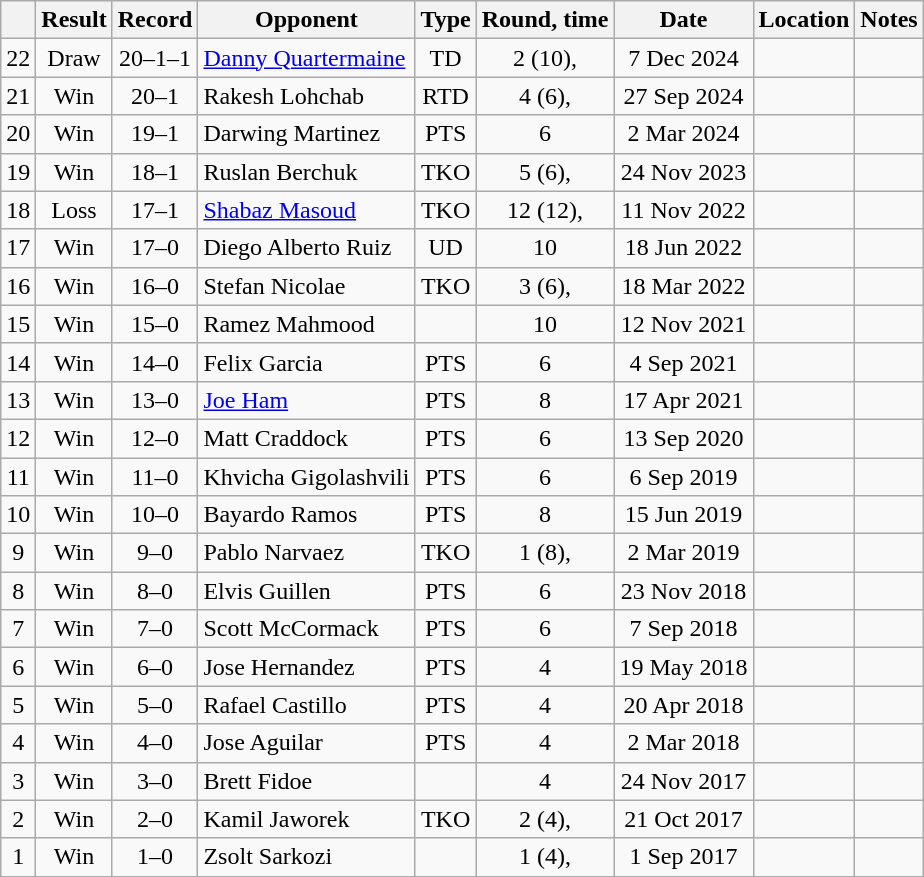<table class="wikitable" style="text-align:center">
<tr>
<th></th>
<th>Result</th>
<th>Record</th>
<th>Opponent</th>
<th>Type</th>
<th>Round, time</th>
<th>Date</th>
<th>Location</th>
<th>Notes</th>
</tr>
<tr>
<td>22</td>
<td>Draw</td>
<td>20–1–1</td>
<td align=left><a href='#'>Danny Quartermaine</a></td>
<td>TD</td>
<td>2 (10), </td>
<td>7 Dec 2024</td>
<td align=left></td>
<td style="text-align:left;"></td>
</tr>
<tr>
<td>21</td>
<td>Win</td>
<td>20–1</td>
<td align=left>Rakesh Lohchab</td>
<td>RTD</td>
<td>4 (6), </td>
<td>27 Sep 2024</td>
<td align=left></td>
<td></td>
</tr>
<tr>
<td>20</td>
<td>Win</td>
<td>19–1</td>
<td align=left>Darwing Martinez</td>
<td>PTS</td>
<td>6</td>
<td>2 Mar 2024</td>
<td align=left></td>
<td></td>
</tr>
<tr>
<td>19</td>
<td>Win</td>
<td>18–1</td>
<td align=left>Ruslan Berchuk</td>
<td>TKO</td>
<td>5 (6), </td>
<td>24 Nov 2023</td>
<td align=left></td>
<td></td>
</tr>
<tr>
<td>18</td>
<td>Loss</td>
<td>17–1</td>
<td align=left><a href='#'>Shabaz Masoud</a></td>
<td>TKO</td>
<td>12 (12), </td>
<td>11 Nov 2022</td>
<td align=left></td>
<td style="text-align:left;"></td>
</tr>
<tr>
<td>17</td>
<td>Win</td>
<td>17–0</td>
<td align=left>Diego Alberto Ruiz</td>
<td>UD</td>
<td>10</td>
<td>18 Jun 2022</td>
<td align=left></td>
<td style="text-align:left;"></td>
</tr>
<tr>
<td>16</td>
<td>Win</td>
<td>16–0</td>
<td align=left>Stefan Nicolae</td>
<td>TKO</td>
<td>3 (6), </td>
<td>18 Mar 2022</td>
<td align=left></td>
<td></td>
</tr>
<tr>
<td>15</td>
<td>Win</td>
<td>15–0</td>
<td align=left>Ramez Mahmood</td>
<td></td>
<td>10</td>
<td>12 Nov 2021</td>
<td align=left></td>
<td style="text-align:left;"></td>
</tr>
<tr>
<td>14</td>
<td>Win</td>
<td>14–0</td>
<td align=left>Felix Garcia</td>
<td>PTS</td>
<td>6</td>
<td>4 Sep 2021</td>
<td align=left></td>
<td></td>
</tr>
<tr>
<td>13</td>
<td>Win</td>
<td>13–0</td>
<td align=left><a href='#'>Joe Ham</a></td>
<td>PTS</td>
<td>8</td>
<td>17 Apr 2021</td>
<td align=left></td>
<td></td>
</tr>
<tr>
<td>12</td>
<td>Win</td>
<td>12–0</td>
<td align=left>Matt Craddock</td>
<td>PTS</td>
<td>6</td>
<td>13 Sep 2020</td>
<td align=left></td>
<td></td>
</tr>
<tr>
<td>11</td>
<td>Win</td>
<td>11–0</td>
<td align=left>Khvicha Gigolashvili</td>
<td>PTS</td>
<td>6</td>
<td>6 Sep 2019</td>
<td align=left></td>
<td></td>
</tr>
<tr>
<td>10</td>
<td>Win</td>
<td>10–0</td>
<td align=left>Bayardo Ramos</td>
<td>PTS</td>
<td>8</td>
<td>15 Jun 2019</td>
<td align=left></td>
<td></td>
</tr>
<tr>
<td>9</td>
<td>Win</td>
<td>9–0</td>
<td align=left>Pablo Narvaez</td>
<td>TKO</td>
<td>1 (8), </td>
<td>2 Mar 2019</td>
<td align=left></td>
<td></td>
</tr>
<tr>
<td>8</td>
<td>Win</td>
<td>8–0</td>
<td align=left>Elvis Guillen</td>
<td>PTS</td>
<td>6</td>
<td>23 Nov 2018</td>
<td align=left></td>
<td></td>
</tr>
<tr>
<td>7</td>
<td>Win</td>
<td>7–0</td>
<td align=left>Scott McCormack</td>
<td>PTS</td>
<td>6</td>
<td>7 Sep 2018</td>
<td align=left></td>
<td></td>
</tr>
<tr>
<td>6</td>
<td>Win</td>
<td>6–0</td>
<td align=left>Jose Hernandez</td>
<td>PTS</td>
<td>4</td>
<td>19 May 2018</td>
<td align=left></td>
<td></td>
</tr>
<tr>
<td>5</td>
<td>Win</td>
<td>5–0</td>
<td align=left>Rafael Castillo</td>
<td>PTS</td>
<td>4</td>
<td>20 Apr 2018</td>
<td align=left></td>
<td></td>
</tr>
<tr>
<td>4</td>
<td>Win</td>
<td>4–0</td>
<td align=left>Jose Aguilar</td>
<td>PTS</td>
<td>4</td>
<td>2 Mar 2018</td>
<td align=left></td>
<td></td>
</tr>
<tr>
<td>3</td>
<td>Win</td>
<td>3–0</td>
<td align=left>Brett Fidoe</td>
<td></td>
<td>4</td>
<td>24 Nov 2017</td>
<td align=left></td>
<td></td>
</tr>
<tr>
<td>2</td>
<td>Win</td>
<td>2–0</td>
<td align=left>Kamil Jaworek</td>
<td>TKO</td>
<td>2 (4), </td>
<td>21 Oct 2017</td>
<td align=left></td>
<td></td>
</tr>
<tr>
<td>1</td>
<td>Win</td>
<td>1–0</td>
<td align=left>Zsolt Sarkozi</td>
<td></td>
<td>1 (4), </td>
<td>1 Sep 2017</td>
<td align=left></td>
<td></td>
</tr>
<tr>
</tr>
</table>
